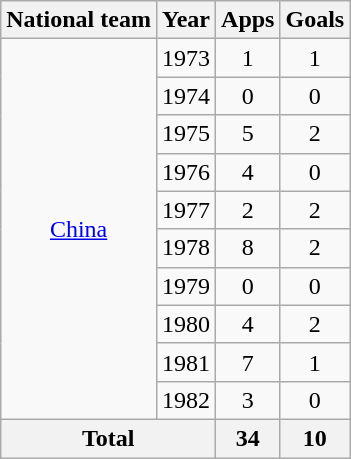<table class="wikitable" style="text-align:center">
<tr>
<th>National team</th>
<th>Year</th>
<th>Apps</th>
<th>Goals</th>
</tr>
<tr>
<td rowspan="10"><a href='#'>China</a></td>
<td>1973</td>
<td>1</td>
<td>1</td>
</tr>
<tr>
<td>1974</td>
<td>0</td>
<td>0</td>
</tr>
<tr>
<td>1975</td>
<td>5</td>
<td>2</td>
</tr>
<tr>
<td>1976</td>
<td>4</td>
<td>0</td>
</tr>
<tr>
<td>1977</td>
<td>2</td>
<td>2</td>
</tr>
<tr>
<td>1978</td>
<td>8</td>
<td>2</td>
</tr>
<tr>
<td>1979</td>
<td>0</td>
<td>0</td>
</tr>
<tr>
<td>1980</td>
<td>4</td>
<td>2</td>
</tr>
<tr>
<td>1981</td>
<td>7</td>
<td>1</td>
</tr>
<tr>
<td>1982</td>
<td>3</td>
<td>0</td>
</tr>
<tr>
<th colspan=2>Total</th>
<th>34</th>
<th>10</th>
</tr>
</table>
